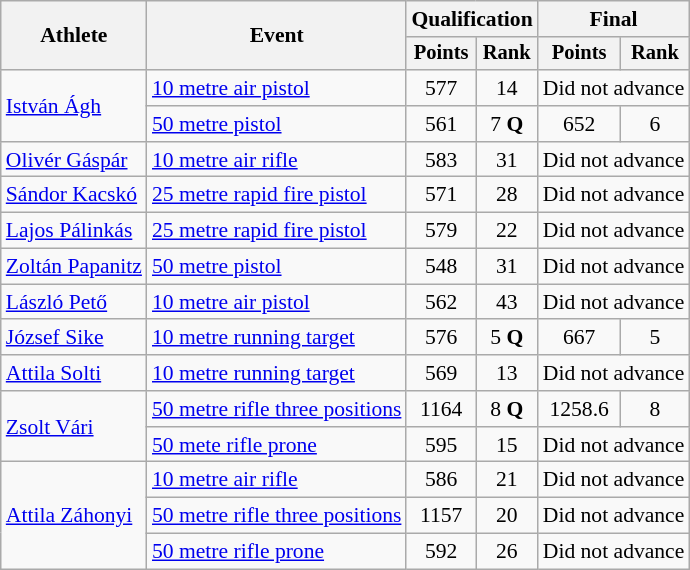<table class="wikitable" style="font-size:90%">
<tr>
<th rowspan="2">Athlete</th>
<th rowspan="2">Event</th>
<th colspan=2>Qualification</th>
<th colspan=2>Final</th>
</tr>
<tr style="font-size:95%">
<th>Points</th>
<th>Rank</th>
<th>Points</th>
<th>Rank</th>
</tr>
<tr align=center>
<td align=left rowspan=2><a href='#'>István Ágh</a></td>
<td align=left><a href='#'>10 metre air pistol</a></td>
<td>577</td>
<td>14</td>
<td colspan=2>Did not advance</td>
</tr>
<tr align=center>
<td align=left><a href='#'>50 metre pistol</a></td>
<td>561</td>
<td>7 <strong>Q</strong></td>
<td>652</td>
<td>6</td>
</tr>
<tr align=center>
<td align=left><a href='#'>Olivér Gáspár</a></td>
<td align=left><a href='#'>10 metre air rifle</a></td>
<td>583</td>
<td>31</td>
<td colspan=2>Did not advance</td>
</tr>
<tr align=center>
<td align=left><a href='#'>Sándor Kacskó</a></td>
<td align=left><a href='#'>25 metre rapid fire pistol</a></td>
<td>571</td>
<td>28</td>
<td colspan=2>Did not advance</td>
</tr>
<tr align=center>
<td align=left><a href='#'>Lajos Pálinkás</a></td>
<td align=left><a href='#'>25 metre rapid fire pistol</a></td>
<td>579</td>
<td>22</td>
<td colspan=2>Did not advance</td>
</tr>
<tr align=center>
<td align=left><a href='#'>Zoltán Papanitz</a></td>
<td align=left><a href='#'>50 metre pistol</a></td>
<td>548</td>
<td>31</td>
<td colspan=2>Did not advance</td>
</tr>
<tr align=center>
<td align=left><a href='#'>László Pető</a></td>
<td align=left><a href='#'>10 metre air pistol</a></td>
<td>562</td>
<td>43</td>
<td colspan=2>Did not advance</td>
</tr>
<tr align=center>
<td align=left><a href='#'>József Sike</a></td>
<td align=left><a href='#'>10 metre running target</a></td>
<td>576</td>
<td>5 <strong>Q</strong></td>
<td>667</td>
<td>5</td>
</tr>
<tr align=center>
<td align=left><a href='#'>Attila Solti</a></td>
<td align=left><a href='#'>10 metre running target</a></td>
<td>569</td>
<td>13</td>
<td colspan=2>Did not advance</td>
</tr>
<tr align=center>
<td align=left rowspan=2><a href='#'>Zsolt Vári</a></td>
<td align=left><a href='#'>50 metre rifle three positions</a></td>
<td>1164</td>
<td>8 <strong>Q</strong></td>
<td>1258.6</td>
<td>8</td>
</tr>
<tr align=center>
<td align=left><a href='#'>50 mete rifle prone</a></td>
<td>595</td>
<td>15</td>
<td colspan=2>Did not advance</td>
</tr>
<tr align=center>
<td align=left rowspan=3><a href='#'>Attila Záhonyi</a></td>
<td align=left><a href='#'>10 metre air rifle</a></td>
<td>586</td>
<td>21</td>
<td colspan=2>Did not advance</td>
</tr>
<tr align=center>
<td align=left><a href='#'>50 metre rifle three positions</a></td>
<td>1157</td>
<td>20</td>
<td colspan=2>Did not advance</td>
</tr>
<tr align=center>
<td align=left><a href='#'>50 metre rifle prone</a></td>
<td>592</td>
<td>26</td>
<td colspan=2>Did not advance</td>
</tr>
</table>
